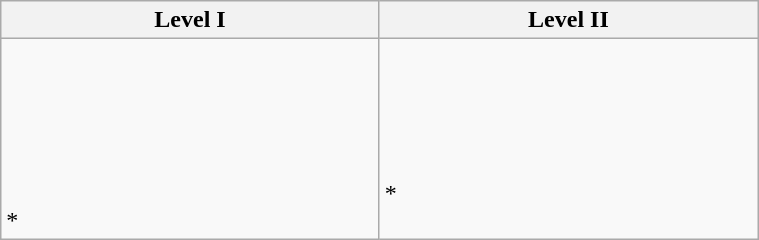<table class="wikitable" width=40%>
<tr>
<th width=50%>Level I</th>
<th width=50%>Level II</th>
</tr>
<tr>
<td><br><br>
<br>
<br>
<br>
<br>
<s></s> *</td>
<td valign=top><br><br>
<br>
<br>
<br>
<s></s> *</td>
</tr>
</table>
